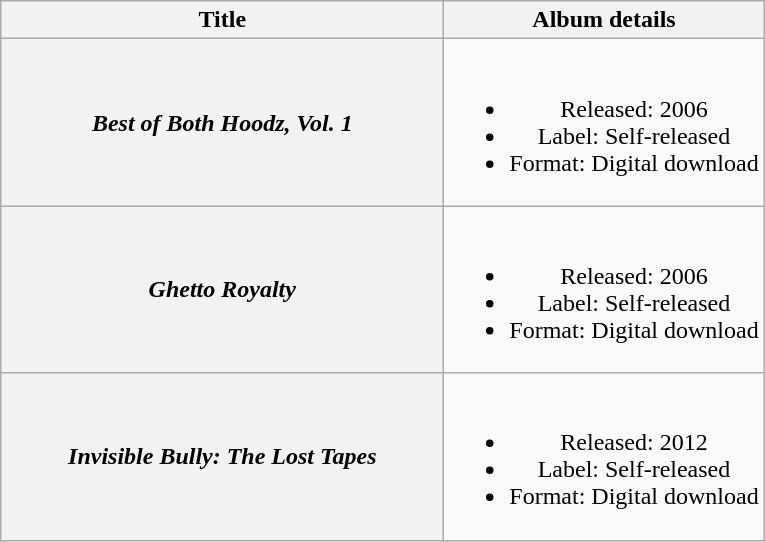<table class="wikitable plainrowheaders" style="text-align:center;">
<tr>
<th scope="col" style="width:18em;">Title</th>
<th scope="col">Album details</th>
</tr>
<tr>
<th scope="row"><em>Best of Both Hoodz, Vol. 1</em></th>
<td><br><ul><li>Released: 2006</li><li>Label: Self-released</li><li>Format: Digital download</li></ul></td>
</tr>
<tr>
<th scope="row"><em>Ghetto Royalty</em></th>
<td><br><ul><li>Released: 2006</li><li>Label: Self-released</li><li>Format: Digital download</li></ul></td>
</tr>
<tr>
<th scope="row"><em>Invisible Bully: The Lost Tapes</em></th>
<td><br><ul><li>Released: 2012</li><li>Label: Self-released</li><li>Format: Digital download</li></ul></td>
</tr>
</table>
